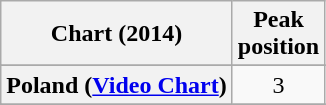<table class="wikitable sortable plainrowheaders" style="text-align:center;">
<tr>
<th scope="col">Chart (2014)</th>
<th scope="col">Peak<br>position</th>
</tr>
<tr>
</tr>
<tr>
</tr>
<tr>
</tr>
<tr>
</tr>
<tr>
</tr>
<tr>
<th scope="row">Poland (<a href='#'>Video Chart</a>)</th>
<td>3</td>
</tr>
<tr>
</tr>
<tr>
</tr>
<tr>
</tr>
<tr>
</tr>
<tr>
</tr>
</table>
